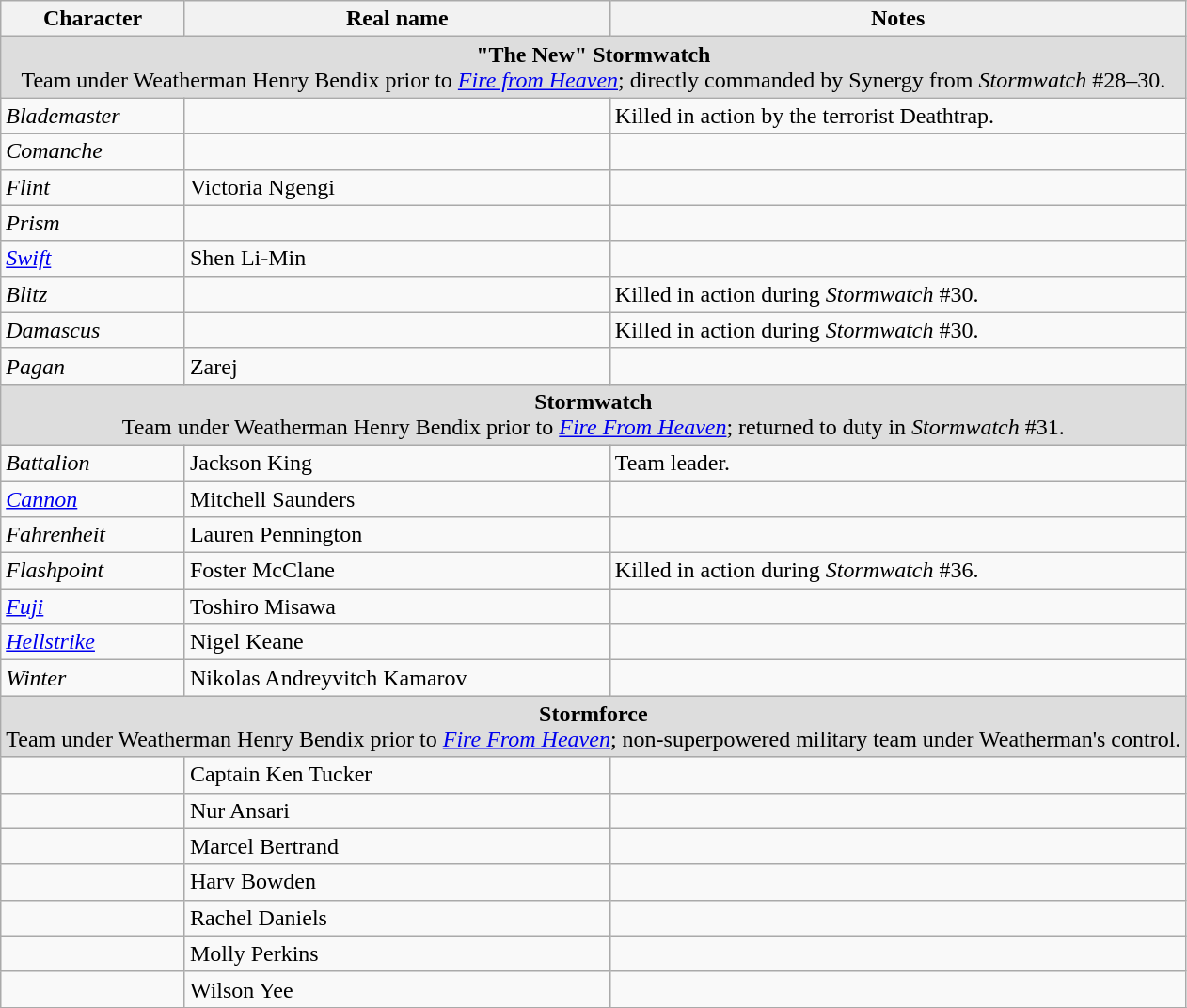<table class="wikitable">
<tr>
<th>Character</th>
<th>Real name</th>
<th>Notes</th>
</tr>
<tr bgcolor="#DDDDDD">
<td colspan=5 align=center><strong>"The New" Stormwatch</strong><br>Team under Weatherman Henry Bendix prior to <em><a href='#'>Fire from Heaven</a></em>; directly commanded by Synergy from <em>Stormwatch</em> #28–30.</td>
</tr>
<tr>
<td><em>Blademaster</em></td>
<td></td>
<td>Killed in action by the terrorist Deathtrap.</td>
</tr>
<tr>
<td><em>Comanche</em></td>
<td></td>
<td></td>
</tr>
<tr>
<td><em>Flint</em></td>
<td>Victoria Ngengi</td>
<td></td>
</tr>
<tr>
<td><em>Prism</em></td>
<td></td>
<td></td>
</tr>
<tr>
<td><em><a href='#'>Swift</a></em></td>
<td>Shen Li-Min</td>
<td></td>
</tr>
<tr>
<td><em>Blitz</em></td>
<td></td>
<td>Killed in action during <em>Stormwatch</em> #30.</td>
</tr>
<tr>
<td><em>Damascus</em></td>
<td></td>
<td>Killed in action during <em>Stormwatch</em> #30.</td>
</tr>
<tr>
<td><em>Pagan</em></td>
<td>Zarej</td>
<td></td>
</tr>
<tr bgcolor="#DDDDDD">
<td colspan=5 align=center><strong>Stormwatch</strong><br>Team under Weatherman Henry Bendix prior to <em><a href='#'>Fire From Heaven</a></em>; returned to duty in <em>Stormwatch</em> #31.</td>
</tr>
<tr>
<td><em>Battalion</em></td>
<td>Jackson King</td>
<td>Team leader.</td>
</tr>
<tr>
<td><em><a href='#'>Cannon</a></em></td>
<td>Mitchell Saunders</td>
<td></td>
</tr>
<tr>
<td><em>Fahrenheit</em></td>
<td>Lauren Pennington</td>
<td></td>
</tr>
<tr>
<td><em>Flashpoint</em></td>
<td>Foster McClane</td>
<td>Killed in action during <em>Stormwatch</em> #36.</td>
</tr>
<tr>
<td><em><a href='#'>Fuji</a></em></td>
<td>Toshiro Misawa</td>
<td></td>
</tr>
<tr>
<td><em><a href='#'>Hellstrike</a></em></td>
<td>Nigel Keane</td>
<td></td>
</tr>
<tr>
<td><em>Winter</em></td>
<td>Nikolas Andreyvitch Kamarov</td>
<td></td>
</tr>
<tr bgcolor="#DDDDDD">
<td colspan=5 align=center><strong>Stormforce</strong><br>Team under Weatherman Henry Bendix prior to <em><a href='#'>Fire From Heaven</a></em>; non-superpowered military team under Weatherman's control.</td>
</tr>
<tr>
<td></td>
<td>Captain Ken Tucker</td>
<td></td>
</tr>
<tr>
<td></td>
<td>Nur Ansari</td>
<td></td>
</tr>
<tr>
<td></td>
<td>Marcel Bertrand</td>
<td></td>
</tr>
<tr>
<td></td>
<td>Harv Bowden</td>
<td></td>
</tr>
<tr>
<td></td>
<td>Rachel Daniels</td>
<td></td>
</tr>
<tr>
<td></td>
<td>Molly Perkins</td>
<td></td>
</tr>
<tr>
<td></td>
<td>Wilson Yee</td>
<td></td>
</tr>
<tr>
</tr>
</table>
